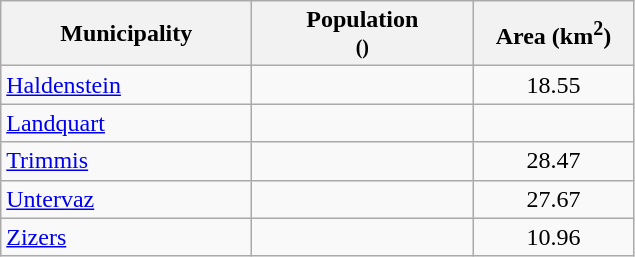<table class="wikitable">
<tr>
<th width="160">Municipality</th>
<th width="140">Population <small><br>()</small></th>
<th width="100">Area (km<sup>2</sup>)</th>
</tr>
<tr>
<td><a href='#'>Haldenstein</a></td>
<td align="center"></td>
<td align="center">18.55</td>
</tr>
<tr>
<td><a href='#'>Landquart</a></td>
<td align="center"></td>
<td align="center"></td>
</tr>
<tr>
<td><a href='#'>Trimmis</a></td>
<td align="center"></td>
<td align="center">28.47</td>
</tr>
<tr>
<td><a href='#'>Untervaz</a></td>
<td align="center"></td>
<td align="center">27.67</td>
</tr>
<tr>
<td><a href='#'>Zizers</a></td>
<td align="center"></td>
<td align="center">10.96</td>
</tr>
</table>
